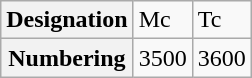<table class="wikitable">
<tr>
<th>Designation</th>
<td>Mc</td>
<td>Tc</td>
</tr>
<tr>
<th>Numbering</th>
<td>3500</td>
<td>3600</td>
</tr>
</table>
